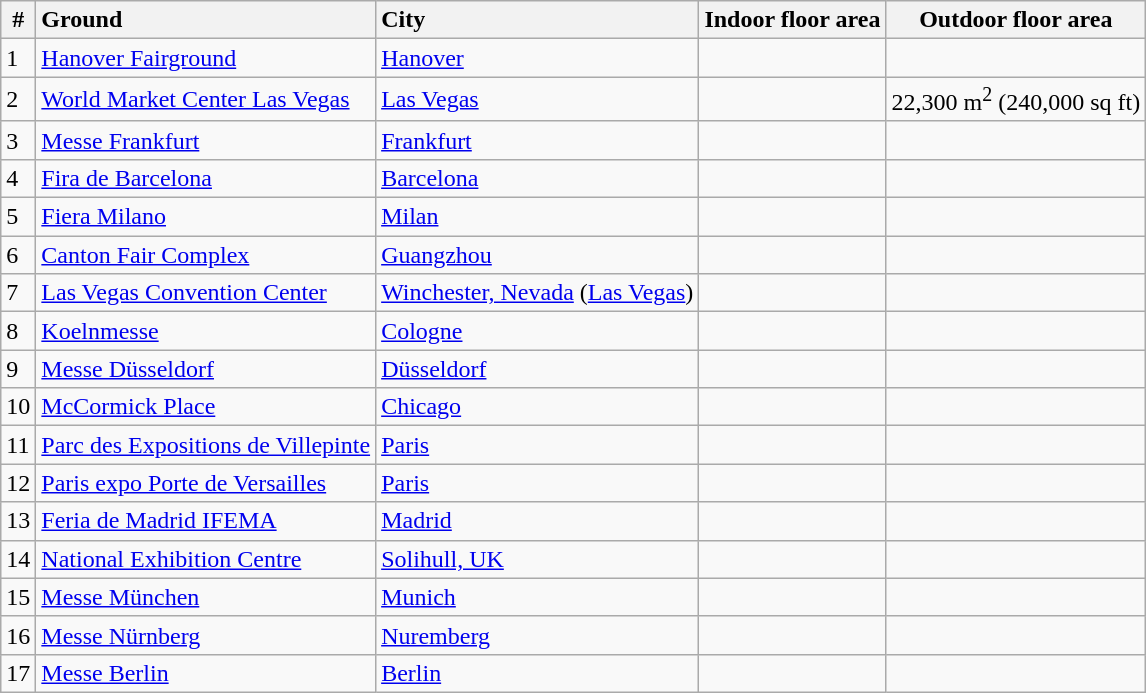<table class="wikitable">
<tr>
<th>#</th>
<th valign=bottom; style="text-align:left">Ground</th>
<th valign=bottom; style="text-align:left">City</th>
<th valign=bottom>Indoor floor area</th>
<th valign=bottom>Outdoor floor area</th>
</tr>
<tr>
<td>1</td>
<td><a href='#'>Hanover Fairground</a></td>
<td><a href='#'>Hanover</a></td>
<td></td>
<td></td>
</tr>
<tr>
<td>2</td>
<td><a href='#'>World Market Center Las Vegas</a></td>
<td><a href='#'>Las Vegas</a></td>
<td></td>
<td>22,300 m<sup>2</sup> (240,000 sq ft)</td>
</tr>
<tr>
<td>3</td>
<td><a href='#'>Messe Frankfurt</a></td>
<td><a href='#'>Frankfurt</a></td>
<td></td>
<td></td>
</tr>
<tr>
<td>4</td>
<td><a href='#'>Fira de Barcelona</a></td>
<td><a href='#'>Barcelona</a></td>
<td></td>
<td></td>
</tr>
<tr>
<td>5</td>
<td><a href='#'>Fiera Milano</a></td>
<td><a href='#'>Milan</a></td>
<td></td>
<td></td>
</tr>
<tr>
<td>6</td>
<td><a href='#'>Canton Fair Complex</a></td>
<td><a href='#'>Guangzhou</a></td>
<td></td>
<td></td>
</tr>
<tr>
<td>7</td>
<td><a href='#'>Las Vegas Convention Center</a></td>
<td><a href='#'>Winchester, Nevada</a> (<a href='#'>Las Vegas</a>)</td>
<td></td>
<td></td>
</tr>
<tr>
<td>8</td>
<td><a href='#'>Koelnmesse</a></td>
<td><a href='#'>Cologne</a></td>
<td></td>
<td></td>
</tr>
<tr>
<td>9</td>
<td><a href='#'>Messe Düsseldorf</a></td>
<td><a href='#'>Düsseldorf</a></td>
<td></td>
<td></td>
</tr>
<tr>
<td>10</td>
<td><a href='#'>McCormick Place</a></td>
<td><a href='#'>Chicago</a></td>
<td></td>
<td></td>
</tr>
<tr>
<td>11</td>
<td><a href='#'>Parc des Expositions de Villepinte</a></td>
<td><a href='#'>Paris</a></td>
<td></td>
<td></td>
</tr>
<tr>
<td>12</td>
<td><a href='#'>Paris expo Porte de Versailles</a></td>
<td><a href='#'>Paris</a></td>
<td></td>
<td></td>
</tr>
<tr>
<td>13</td>
<td><a href='#'>Feria de Madrid IFEMA</a></td>
<td><a href='#'>Madrid</a></td>
<td></td>
<td></td>
</tr>
<tr>
<td>14</td>
<td><a href='#'>National Exhibition Centre</a></td>
<td><a href='#'>Solihull, UK</a></td>
<td></td>
<td></td>
</tr>
<tr>
<td>15</td>
<td><a href='#'>Messe München</a></td>
<td><a href='#'>Munich</a></td>
<td></td>
<td></td>
</tr>
<tr>
<td>16</td>
<td><a href='#'>Messe Nürnberg</a></td>
<td><a href='#'>Nuremberg</a></td>
<td></td>
<td></td>
</tr>
<tr>
<td>17</td>
<td><a href='#'>Messe Berlin</a></td>
<td><a href='#'>Berlin</a></td>
<td></td>
<td></td>
</tr>
</table>
